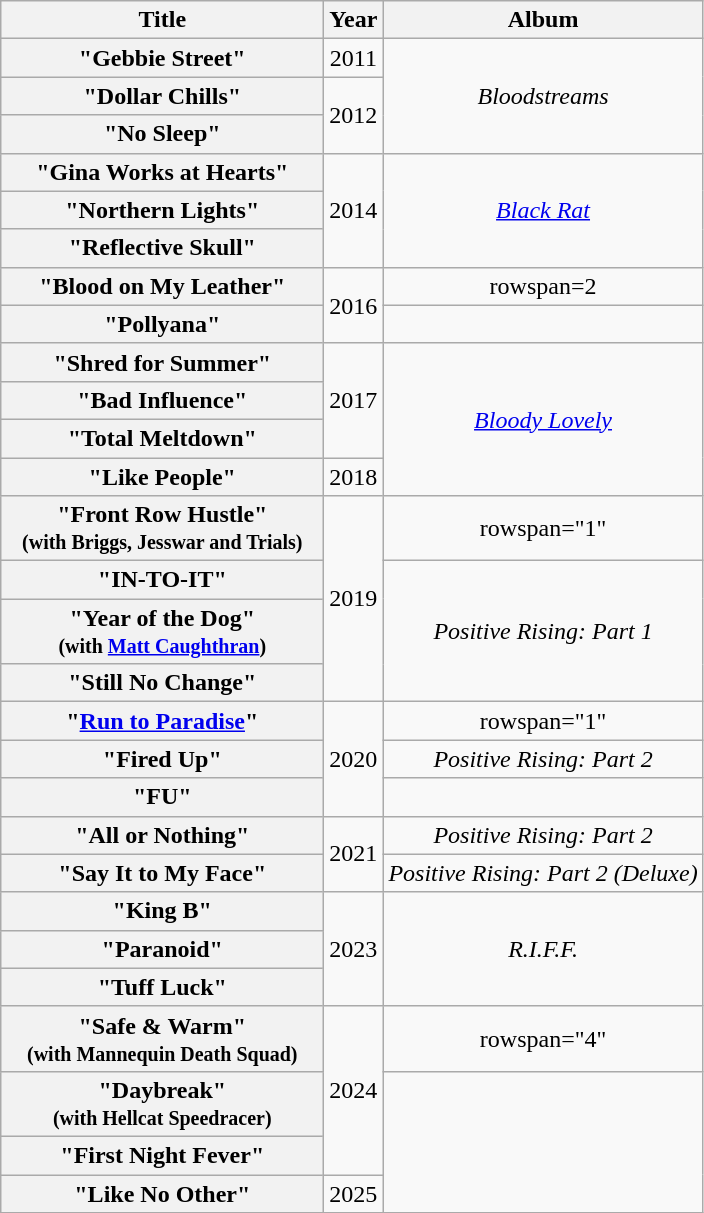<table class="wikitable plainrowheaders" style="text-align:center;" border="1">
<tr>
<th scope="col" style="width:13em;">Title</th>
<th scope="col" style="width:1em;">Year</th>
<th scope="col">Album</th>
</tr>
<tr>
<th scope="row">"Gebbie Street"</th>
<td>2011</td>
<td rowspan="3"><em>Bloodstreams</em></td>
</tr>
<tr>
<th scope="row">"Dollar Chills"</th>
<td rowspan="2">2012</td>
</tr>
<tr>
<th scope="row">"No Sleep"</th>
</tr>
<tr>
<th scope="row">"Gina Works at Hearts"</th>
<td rowspan="3">2014</td>
<td rowspan="3"><em><a href='#'>Black Rat</a></em></td>
</tr>
<tr>
<th scope="row">"Northern Lights"</th>
</tr>
<tr>
<th scope="row">"Reflective Skull"</th>
</tr>
<tr>
<th scope="row">"Blood on My Leather"</th>
<td rowspan="2">2016</td>
<td>rowspan=2 </td>
</tr>
<tr>
<th scope="row">"Pollyana"</th>
</tr>
<tr>
<th scope="row">"Shred for Summer"</th>
<td rowspan="3">2017</td>
<td rowspan="4"><em><a href='#'>Bloody Lovely</a></em></td>
</tr>
<tr>
<th scope="row">"Bad Influence"</th>
</tr>
<tr>
<th scope="row">"Total Meltdown"</th>
</tr>
<tr>
<th scope="row">"Like People"</th>
<td>2018</td>
</tr>
<tr>
<th scope="row">"Front Row Hustle"<br><small>(with Briggs, Jesswar and Trials)</small></th>
<td rowspan="4">2019</td>
<td>rowspan="1" </td>
</tr>
<tr>
<th scope="row">"IN-TO-IT"</th>
<td rowspan="3"><em>Positive Rising: Part 1</em></td>
</tr>
<tr>
<th scope="row">"Year of the Dog"<br><small>(with <a href='#'>Matt Caughthran</a>)</small></th>
</tr>
<tr>
<th scope="row">"Still No Change"</th>
</tr>
<tr>
<th scope="row">"<a href='#'>Run to Paradise</a>"</th>
<td rowspan="3">2020</td>
<td>rowspan="1" </td>
</tr>
<tr>
<th scope="row">"Fired Up"</th>
<td rowspan="1"><em>Positive Rising: Part 2</em></td>
</tr>
<tr>
<th scope="row">"FU"</th>
<td></td>
</tr>
<tr>
<th scope="row">"All or Nothing"</th>
<td rowspan="2">2021</td>
<td rowspan="1"><em>Positive Rising: Part 2</em></td>
</tr>
<tr>
<th scope="row">"Say It to My Face"</th>
<td rowspan="1"><em>Positive Rising: Part 2 (Deluxe)</em></td>
</tr>
<tr>
<th scope="row">"King B"</th>
<td rowspan="3">2023</td>
<td rowspan="3"><em>R.I.F.F.</em></td>
</tr>
<tr>
<th scope="row">"Paranoid"</th>
</tr>
<tr>
<th scope="row">"Tuff Luck"</th>
</tr>
<tr>
<th scope="row">"Safe & Warm"<br><small>(with Mannequin Death Squad)</small></th>
<td rowspan="3">2024</td>
<td>rowspan="4" </td>
</tr>
<tr>
<th scope="row">"Daybreak"<br><small>(with Hellcat Speedracer)</small></th>
</tr>
<tr>
<th scope="row">"First Night Fever"</th>
</tr>
<tr>
<th scope="row">"Like No Other"</th>
<td>2025</td>
</tr>
</table>
